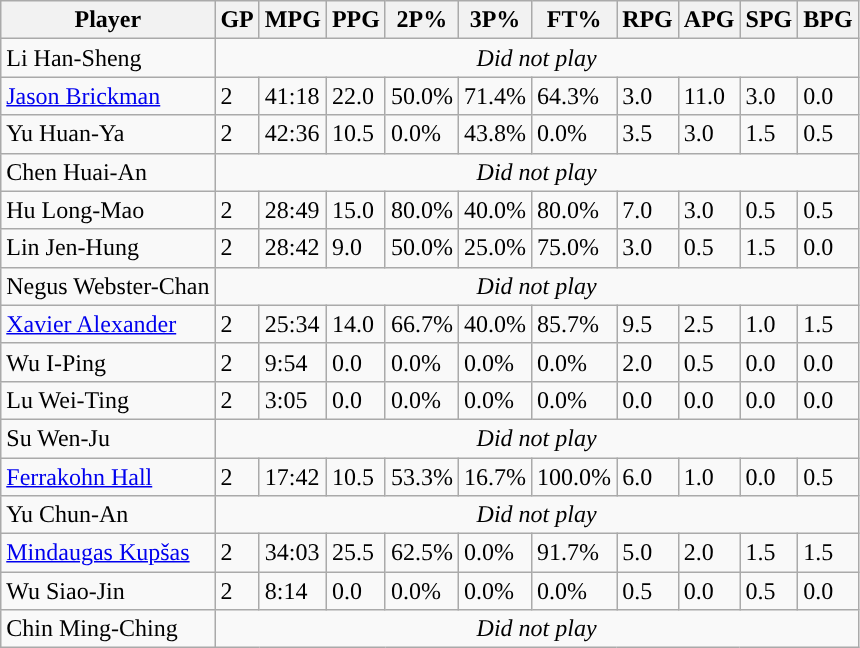<table class="wikitable">
<tr>
<th>Player</th>
<th>GP</th>
<th>MPG</th>
<th>PPG</th>
<th>2P%</th>
<th>3P%</th>
<th>FT%</th>
<th>RPG</th>
<th>APG</th>
<th>SPG</th>
<th>BPG</th>
</tr>
<tr>
<td>Li Han-Sheng</td>
<td colspan=10 align=center><em>Did not play</em></td>
</tr>
<tr>
<td><a href='#'>Jason Brickman</a></td>
<td>2</td>
<td>41:18</td>
<td>22.0</td>
<td>50.0%</td>
<td>71.4%</td>
<td>64.3%</td>
<td>3.0</td>
<td>11.0</td>
<td>3.0</td>
<td>0.0</td>
</tr>
<tr>
<td>Yu Huan-Ya</td>
<td>2</td>
<td>42:36</td>
<td>10.5</td>
<td>0.0%</td>
<td>43.8%</td>
<td>0.0%</td>
<td>3.5</td>
<td>3.0</td>
<td>1.5</td>
<td>0.5</td>
</tr>
<tr>
<td>Chen Huai-An</td>
<td colspan=10 align=center><em>Did not play</em></td>
</tr>
<tr>
<td>Hu Long-Mao</td>
<td>2</td>
<td>28:49</td>
<td>15.0</td>
<td>80.0%</td>
<td>40.0%</td>
<td>80.0%</td>
<td>7.0</td>
<td>3.0</td>
<td>0.5</td>
<td>0.5</td>
</tr>
<tr>
<td>Lin Jen-Hung</td>
<td>2</td>
<td>28:42</td>
<td>9.0</td>
<td>50.0%</td>
<td>25.0%</td>
<td>75.0%</td>
<td>3.0</td>
<td>0.5</td>
<td>1.5</td>
<td>0.0</td>
</tr>
<tr>
<td>Negus Webster-Chan</td>
<td colspan=10 align=center><em>Did not play</em></td>
</tr>
<tr>
<td><a href='#'>Xavier Alexander</a></td>
<td>2</td>
<td>25:34</td>
<td>14.0</td>
<td>66.7%</td>
<td>40.0%</td>
<td>85.7%</td>
<td>9.5</td>
<td>2.5</td>
<td>1.0</td>
<td>1.5</td>
</tr>
<tr>
<td>Wu I-Ping</td>
<td>2</td>
<td>9:54</td>
<td>0.0</td>
<td>0.0%</td>
<td>0.0%</td>
<td>0.0%</td>
<td>2.0</td>
<td>0.5</td>
<td>0.0</td>
<td>0.0</td>
</tr>
<tr>
<td>Lu Wei-Ting</td>
<td>2</td>
<td>3:05</td>
<td>0.0</td>
<td>0.0%</td>
<td>0.0%</td>
<td>0.0%</td>
<td>0.0</td>
<td>0.0</td>
<td>0.0</td>
<td>0.0</td>
</tr>
<tr>
<td>Su Wen-Ju</td>
<td colspan=10 align=center><em>Did not play</em></td>
</tr>
<tr>
<td><a href='#'>Ferrakohn Hall</a></td>
<td>2</td>
<td>17:42</td>
<td>10.5</td>
<td>53.3%</td>
<td>16.7%</td>
<td>100.0%</td>
<td>6.0</td>
<td>1.0</td>
<td>0.0</td>
<td>0.5</td>
</tr>
<tr>
<td>Yu Chun-An</td>
<td colspan=10 align=center><em>Did not play</em></td>
</tr>
<tr>
<td><a href='#'>Mindaugas Kupšas</a></td>
<td>2</td>
<td>34:03</td>
<td>25.5</td>
<td>62.5%</td>
<td>0.0%</td>
<td>91.7%</td>
<td>5.0</td>
<td>2.0</td>
<td>1.5</td>
<td>1.5</td>
</tr>
<tr>
<td>Wu Siao-Jin</td>
<td>2</td>
<td>8:14</td>
<td>0.0</td>
<td>0.0%</td>
<td>0.0%</td>
<td>0.0%</td>
<td>0.5</td>
<td>0.0</td>
<td>0.5</td>
<td>0.0</td>
</tr>
<tr>
<td>Chin Ming-Ching</td>
<td colspan=10 align=center><em>Did not play</em></td>
</tr>
</table>
